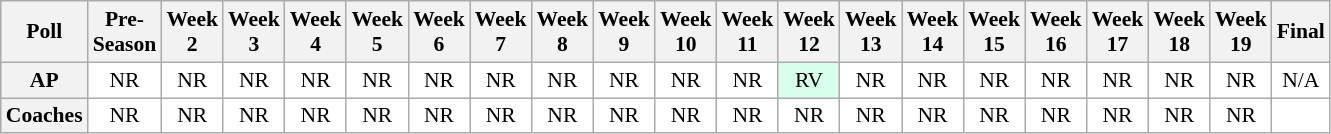<table class="wikitable" style="white-space:nowrap;font-size:90%">
<tr>
<th>Poll</th>
<th>Pre-<br>Season</th>
<th>Week<br>2</th>
<th>Week<br>3</th>
<th>Week<br>4</th>
<th>Week<br>5</th>
<th>Week<br>6</th>
<th>Week<br>7</th>
<th>Week<br>8</th>
<th>Week<br>9</th>
<th>Week<br>10</th>
<th>Week<br>11</th>
<th>Week<br>12</th>
<th>Week<br>13</th>
<th>Week<br>14</th>
<th>Week<br>15</th>
<th>Week<br>16</th>
<th>Week<br>17</th>
<th>Week<br>18</th>
<th>Week<br>19</th>
<th>Final</th>
</tr>
<tr style="text-align:center;">
<th>AP</th>
<td style="background:#FFF;">NR</td>
<td style="background:#FFF;">NR</td>
<td style="background:#FFF;">NR</td>
<td style="background:#FFF;">NR</td>
<td style="background:#FFF;">NR</td>
<td style="background:#FFF;">NR</td>
<td style="background:#FFF;">NR</td>
<td style="background:#FFF;">NR</td>
<td style="background:#FFF;">NR</td>
<td style="background:#FFF;">NR</td>
<td style="background:#FFF;">NR</td>
<td style="background:#D8FFEB">RV</td>
<td style="background:#FFF;">NR</td>
<td style="background:#FFF;">NR</td>
<td style="background:#FFF;">NR</td>
<td style="background:#FFF;">NR</td>
<td style="background:#FFF;">NR</td>
<td style="background:#FFF;">NR</td>
<td style="background:#FFF;">NR</td>
<td style="background:#FFF;">N/A</td>
</tr>
<tr style="text-align:center;">
<th>Coaches</th>
<td style="background:#FFF;">NR</td>
<td style="background:#FFF;">NR</td>
<td style="background:#FFF;">NR</td>
<td style="background:#FFF;">NR</td>
<td style="background:#FFF;">NR</td>
<td style="background:#FFF;">NR</td>
<td style="background:#FFF;">NR</td>
<td style="background:#FFF;">NR</td>
<td style="background:#FFF;">NR</td>
<td style="background:#FFF;">NR</td>
<td style="background:#FFF;">NR</td>
<td style="background:#FFF;">NR</td>
<td style="background:#FFF;">NR</td>
<td style="background:#FFF;">NR</td>
<td style="background:#FFF;">NR</td>
<td style="background:#FFF;">NR</td>
<td style="background:#FFF;">NR</td>
<td style="background:#FFF;">NR</td>
<td style="background:#FFF;">NR</td>
<td style="background:#FFF;"></td>
</tr>
</table>
